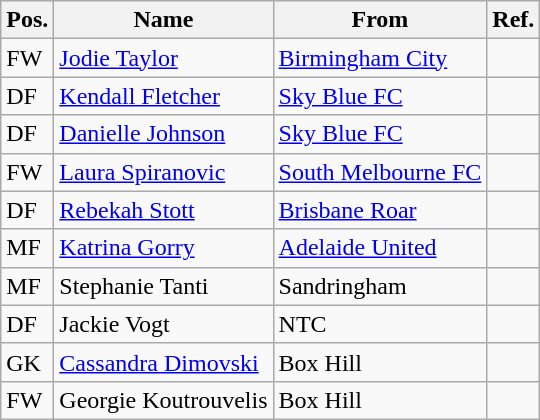<table class="wikitable">
<tr>
<th>Pos.</th>
<th>Name</th>
<th>From</th>
<th>Ref.</th>
</tr>
<tr>
<td>FW</td>
<td> <a href='#'>Jodie Taylor</a></td>
<td> <a href='#'>Birmingham City</a></td>
<td></td>
</tr>
<tr>
<td>DF</td>
<td> <a href='#'>Kendall Fletcher</a></td>
<td> <a href='#'>Sky Blue FC</a></td>
<td></td>
</tr>
<tr>
<td>DF</td>
<td> <a href='#'>Danielle Johnson</a></td>
<td> <a href='#'>Sky Blue FC</a></td>
<td></td>
</tr>
<tr>
<td>FW</td>
<td> <a href='#'>Laura Spiranovic</a></td>
<td> <a href='#'>South Melbourne FC</a></td>
<td></td>
</tr>
<tr>
<td>DF</td>
<td> <a href='#'>Rebekah Stott</a></td>
<td> <a href='#'>Brisbane Roar</a></td>
<td></td>
</tr>
<tr>
<td>MF</td>
<td> <a href='#'>Katrina Gorry</a></td>
<td> <a href='#'>Adelaide United</a></td>
<td></td>
</tr>
<tr>
<td>MF</td>
<td> Stephanie Tanti</td>
<td> Sandringham</td>
<td></td>
</tr>
<tr>
<td>DF</td>
<td> Jackie Vogt</td>
<td> NTC</td>
<td></td>
</tr>
<tr>
<td>GK</td>
<td> <a href='#'>Cassandra Dimovski</a></td>
<td> Box Hill</td>
<td></td>
</tr>
<tr>
<td>FW</td>
<td> Georgie Koutrouvelis</td>
<td> Box Hill</td>
<td></td>
</tr>
</table>
